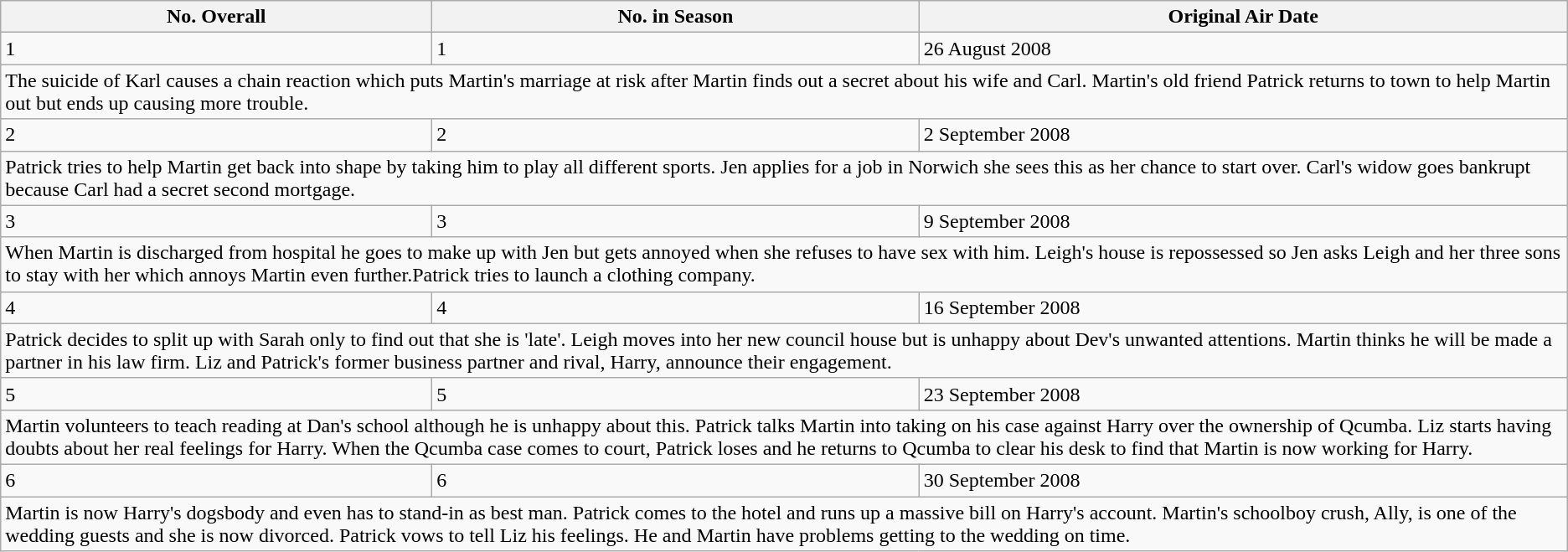<table class="wikitable">
<tr>
<th>No. Overall</th>
<th>No. in Season</th>
<th>Original Air Date</th>
</tr>
<tr>
<td>1</td>
<td>1</td>
<td>26 August 2008</td>
</tr>
<tr>
<td colspan="3">The suicide of Karl causes a chain reaction which puts Martin's marriage at risk after Martin finds out a secret about his wife and Carl. Martin's old friend Patrick returns to town to help Martin out but ends up causing more trouble.</td>
</tr>
<tr>
<td>2</td>
<td>2</td>
<td>2 September 2008</td>
</tr>
<tr>
<td colspan="3">Patrick tries to help Martin get back into shape by taking him to play all different sports. Jen applies for a job in Norwich she sees this as her chance to start over. Carl's widow goes bankrupt because Carl had a secret second mortgage.</td>
</tr>
<tr>
<td>3</td>
<td>3</td>
<td>9 September 2008</td>
</tr>
<tr>
<td colspan="3">When Martin is discharged from hospital he goes to make up with Jen but gets annoyed when she refuses to have sex with him. Leigh's house is repossessed so Jen asks Leigh and her three sons to stay with her which annoys Martin even further.Patrick tries to launch a clothing company.</td>
</tr>
<tr>
<td>4</td>
<td>4</td>
<td>16 September 2008</td>
</tr>
<tr>
<td colspan="3">Patrick decides to split up with Sarah only to find out that she is 'late'. Leigh moves into her new council house but is unhappy about Dev's unwanted attentions. Martin thinks he will be made a partner in his law firm. Liz and Patrick's former business partner and rival, Harry, announce their engagement.</td>
</tr>
<tr>
<td>5</td>
<td>5</td>
<td>23 September 2008</td>
</tr>
<tr>
<td colspan="3">Martin volunteers to teach reading at Dan's school although he is unhappy about this. Patrick talks Martin into taking on his case against Harry over the ownership of Qcumba. Liz starts having doubts about her real feelings for Harry. When the Qcumba case comes to court, Patrick loses and he returns to Qcumba to clear his desk to find that Martin is now working for Harry.</td>
</tr>
<tr>
<td>6</td>
<td>6</td>
<td>30 September 2008</td>
</tr>
<tr>
<td colspan="3">Martin is now Harry's dogsbody and even has to stand-in as best man. Patrick comes to the hotel and runs up a massive bill on Harry's account. Martin's schoolboy crush, Ally, is one of the wedding guests and she is now divorced. Patrick vows to tell Liz his feelings. He and Martin have problems getting to the wedding on time.</td>
</tr>
</table>
